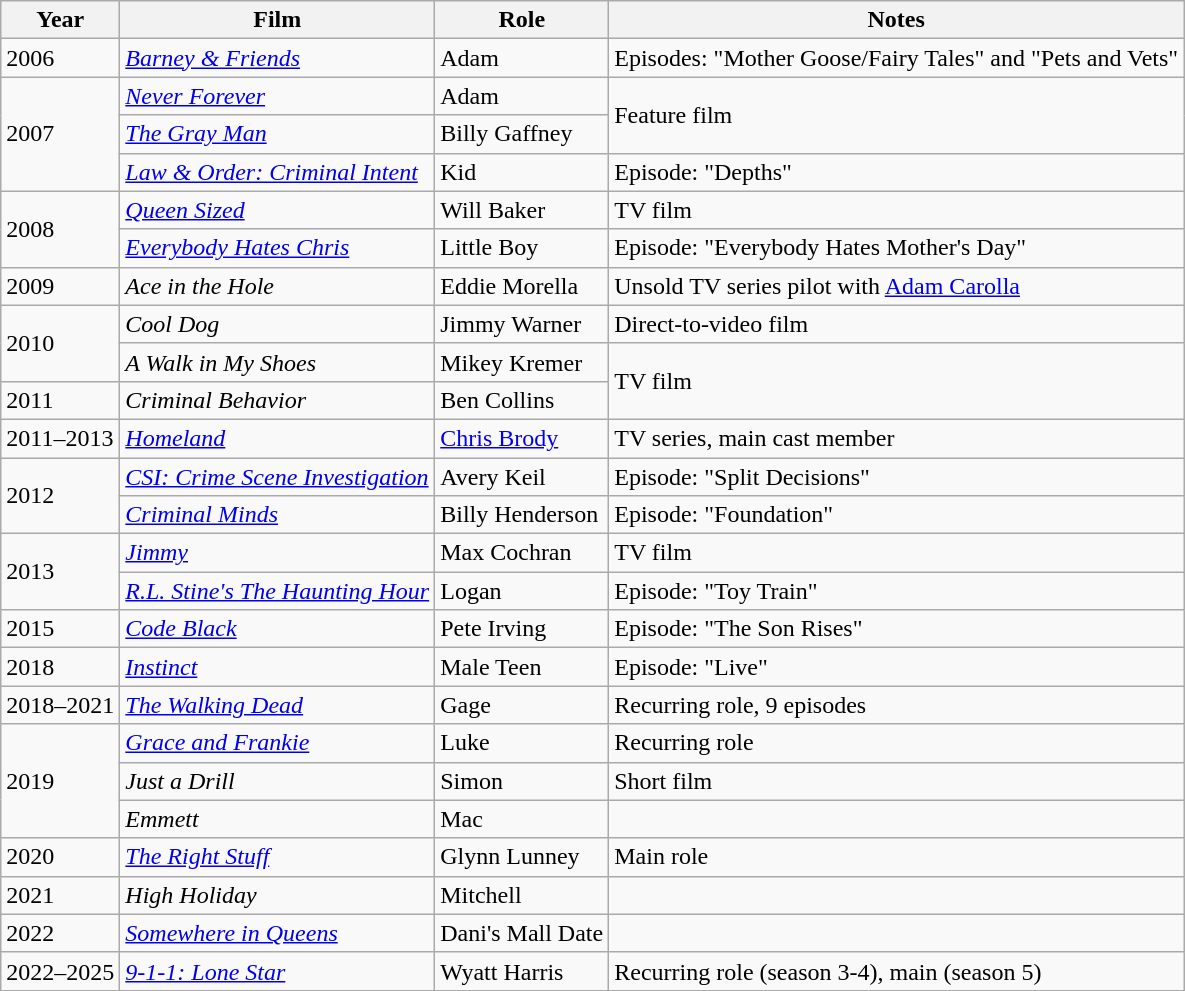<table class="wikitable">
<tr>
<th>Year</th>
<th>Film</th>
<th>Role</th>
<th>Notes</th>
</tr>
<tr>
<td>2006</td>
<td><em><a href='#'>Barney & Friends</a></em></td>
<td>Adam</td>
<td>Episodes: "Mother Goose/Fairy Tales" and "Pets and Vets"</td>
</tr>
<tr>
<td rowspan="3">2007</td>
<td><em><a href='#'>Never Forever</a></em></td>
<td>Adam</td>
<td rowspan="2">Feature film</td>
</tr>
<tr>
<td><em><a href='#'>The Gray Man</a></em></td>
<td>Billy Gaffney</td>
</tr>
<tr>
<td><em><a href='#'>Law & Order: Criminal Intent</a></em></td>
<td>Kid</td>
<td>Episode: "Depths"</td>
</tr>
<tr>
<td rowspan="2">2008</td>
<td><em><a href='#'>Queen Sized</a></em></td>
<td>Will Baker</td>
<td>TV film</td>
</tr>
<tr>
<td><em><a href='#'>Everybody Hates Chris</a></em></td>
<td>Little Boy</td>
<td>Episode: "Everybody Hates Mother's Day"</td>
</tr>
<tr>
<td>2009</td>
<td><em>Ace in the Hole</em></td>
<td>Eddie Morella</td>
<td>Unsold TV series pilot with <a href='#'>Adam Carolla</a></td>
</tr>
<tr>
<td rowspan="2">2010</td>
<td><em>Cool Dog</em></td>
<td>Jimmy Warner</td>
<td>Direct-to-video film</td>
</tr>
<tr>
<td><em>A Walk in My Shoes</em></td>
<td>Mikey Kremer</td>
<td rowspan="2">TV film</td>
</tr>
<tr>
<td>2011</td>
<td><em>Criminal Behavior</em></td>
<td>Ben Collins</td>
</tr>
<tr>
<td>2011–2013</td>
<td><em><a href='#'>Homeland</a></em></td>
<td><a href='#'>Chris Brody</a></td>
<td>TV series, main cast member</td>
</tr>
<tr>
<td rowspan="2">2012</td>
<td><em><a href='#'>CSI: Crime Scene Investigation</a></em></td>
<td>Avery Keil</td>
<td>Episode: "Split Decisions"</td>
</tr>
<tr>
<td><em><a href='#'>Criminal Minds</a></em></td>
<td>Billy Henderson</td>
<td>Episode: "Foundation"</td>
</tr>
<tr>
<td rowspan="2">2013</td>
<td><em><a href='#'>Jimmy</a></em></td>
<td>Max Cochran</td>
<td>TV film</td>
</tr>
<tr>
<td><em><a href='#'>R.L. Stine's The Haunting Hour</a></em></td>
<td>Logan</td>
<td>Episode: "Toy Train"</td>
</tr>
<tr>
<td>2015</td>
<td><em><a href='#'>Code Black</a></em></td>
<td>Pete Irving</td>
<td>Episode: "The Son Rises"</td>
</tr>
<tr>
<td>2018</td>
<td><em><a href='#'>Instinct</a></em></td>
<td>Male Teen</td>
<td>Episode: "Live"</td>
</tr>
<tr>
<td>2018–2021</td>
<td><em><a href='#'>The Walking Dead</a></em></td>
<td>Gage</td>
<td>Recurring role, 9 episodes</td>
</tr>
<tr>
<td rowspan="3">2019</td>
<td><em><a href='#'>Grace and Frankie</a></em></td>
<td>Luke</td>
<td>Recurring role</td>
</tr>
<tr>
<td><em>Just a Drill</em></td>
<td>Simon</td>
<td>Short film</td>
</tr>
<tr>
<td><em>Emmett</em></td>
<td>Mac</td>
<td></td>
</tr>
<tr>
<td>2020</td>
<td><em><a href='#'>The Right Stuff</a></em></td>
<td>Glynn Lunney</td>
<td>Main role</td>
</tr>
<tr>
<td>2021</td>
<td><em>High Holiday</em></td>
<td>Mitchell</td>
<td></td>
</tr>
<tr>
<td>2022</td>
<td><em><a href='#'>Somewhere in Queens</a></em></td>
<td>Dani's Mall Date</td>
<td></td>
</tr>
<tr>
<td>2022–2025</td>
<td><em><a href='#'>9-1-1: Lone Star</a></em></td>
<td>Wyatt Harris</td>
<td>Recurring role (season 3-4), main (season 5)</td>
</tr>
</table>
